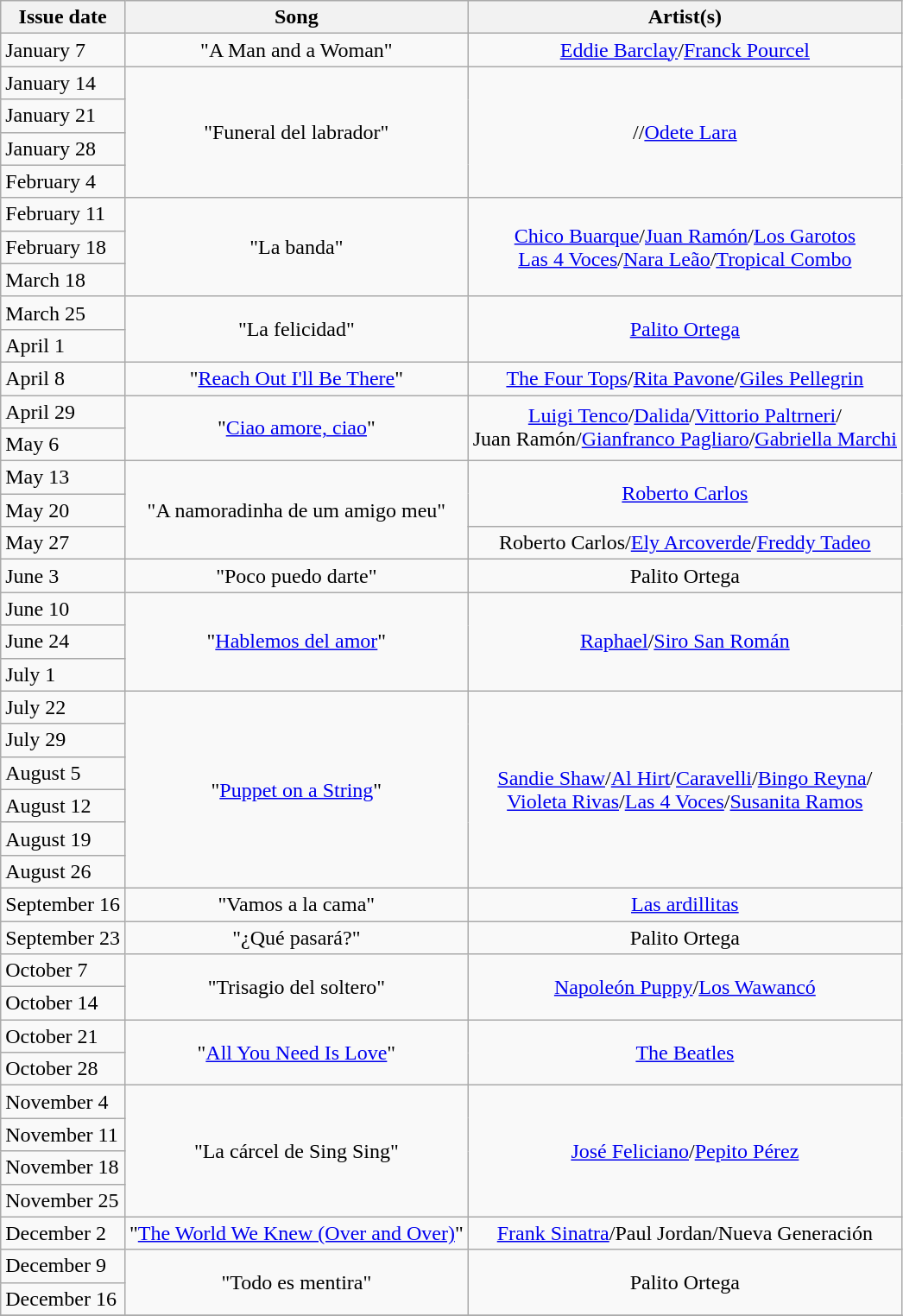<table class="wikitable">
<tr>
<th>Issue date</th>
<th>Song</th>
<th>Artist(s)</th>
</tr>
<tr>
<td>January 7</td>
<td align="center">"A Man and a Woman"</td>
<td align="center"><a href='#'>Eddie Barclay</a>/<a href='#'>Franck Pourcel</a></td>
</tr>
<tr>
<td>January 14</td>
<td align="center" rowspan="4">"Funeral del labrador"</td>
<td align="center" rowspan="4">//<a href='#'>Odete Lara</a></td>
</tr>
<tr>
<td>January 21</td>
</tr>
<tr>
<td>January 28</td>
</tr>
<tr>
<td>February 4</td>
</tr>
<tr>
<td>February 11</td>
<td align="center" rowspan="3">"La banda"</td>
<td align="center" rowspan="3"><a href='#'>Chico Buarque</a>/<a href='#'>Juan Ramón</a>/<a href='#'>Los Garotos</a><br><a href='#'>Las 4 Voces</a>/<a href='#'>Nara Leão</a>/<a href='#'>Tropical Combo</a></td>
</tr>
<tr>
<td>February 18</td>
</tr>
<tr>
<td>March 18</td>
</tr>
<tr>
<td>March 25</td>
<td align="center" rowspan="2">"La felicidad"</td>
<td align="center" rowspan="2"><a href='#'>Palito Ortega</a></td>
</tr>
<tr>
<td>April 1</td>
</tr>
<tr>
<td>April 8</td>
<td align="center">"<a href='#'>Reach Out I'll Be There</a>"</td>
<td align="center"><a href='#'>The Four Tops</a>/<a href='#'>Rita Pavone</a>/<a href='#'>Giles Pellegrin</a></td>
</tr>
<tr>
<td>April 29</td>
<td align="center" rowspan="2">"<a href='#'>Ciao amore, ciao</a>"</td>
<td align="center" rowspan="2"><a href='#'>Luigi Tenco</a>/<a href='#'>Dalida</a>/<a href='#'>Vittorio Paltrneri</a>/<br>Juan Ramón/<a href='#'>Gianfranco Pagliaro</a>/<a href='#'>Gabriella Marchi</a></td>
</tr>
<tr>
<td>May 6</td>
</tr>
<tr>
<td>May 13</td>
<td align="center" rowspan="3">"A namoradinha de um amigo meu"</td>
<td align="center" rowspan="2"><a href='#'>Roberto Carlos</a></td>
</tr>
<tr>
<td>May 20</td>
</tr>
<tr>
<td>May 27</td>
<td align="center">Roberto Carlos/<a href='#'>Ely Arcoverde</a>/<a href='#'>Freddy Tadeo</a></td>
</tr>
<tr>
<td>June 3</td>
<td align="center">"Poco puedo darte"</td>
<td align="center">Palito Ortega</td>
</tr>
<tr>
<td>June 10</td>
<td align="center" rowspan="3">"<a href='#'>Hablemos del amor</a>"</td>
<td align="center" rowspan="3"><a href='#'>Raphael</a>/<a href='#'>Siro San Román</a></td>
</tr>
<tr>
<td>June 24</td>
</tr>
<tr>
<td>July 1</td>
</tr>
<tr>
<td>July 22</td>
<td align="center" rowspan="6">"<a href='#'>Puppet on a String</a>"</td>
<td align="center" rowspan="6"><a href='#'>Sandie Shaw</a>/<a href='#'>Al Hirt</a>/<a href='#'>Caravelli</a>/<a href='#'>Bingo Reyna</a>/<br><a href='#'>Violeta Rivas</a>/<a href='#'>Las 4 Voces</a>/<a href='#'>Susanita Ramos</a></td>
</tr>
<tr>
<td>July 29</td>
</tr>
<tr>
<td>August 5</td>
</tr>
<tr>
<td>August 12</td>
</tr>
<tr>
<td>August 19</td>
</tr>
<tr>
<td>August 26</td>
</tr>
<tr>
<td>September 16</td>
<td align="center">"Vamos a la cama"</td>
<td align="center"><a href='#'>Las ardillitas</a></td>
</tr>
<tr>
<td>September 23</td>
<td align="center">"¿Qué pasará?"</td>
<td align="center">Palito Ortega</td>
</tr>
<tr>
<td>October 7</td>
<td align="center" rowspan="2">"Trisagio del soltero"</td>
<td align="center" rowspan="2"><a href='#'>Napoleón Puppy</a>/<a href='#'>Los Wawancó</a></td>
</tr>
<tr>
<td>October 14</td>
</tr>
<tr>
<td>October 21</td>
<td align="center" rowspan="2">"<a href='#'>All You Need Is Love</a>"</td>
<td align="center" rowspan="2"><a href='#'>The Beatles</a></td>
</tr>
<tr>
<td>October 28</td>
</tr>
<tr>
<td>November 4</td>
<td align="center" rowspan="4">"La cárcel de Sing Sing"</td>
<td align="center" rowspan="4"><a href='#'>José Feliciano</a>/<a href='#'>Pepito Pérez</a></td>
</tr>
<tr>
<td>November 11</td>
</tr>
<tr>
<td>November 18</td>
</tr>
<tr>
<td>November 25</td>
</tr>
<tr>
<td>December 2</td>
<td align="center">"<a href='#'>The World We Knew (Over and Over)</a>"</td>
<td align="center"><a href='#'>Frank Sinatra</a>/Paul Jordan/Nueva Generación</td>
</tr>
<tr>
<td>December 9</td>
<td align="center" rowspan="2">"Todo es mentira"</td>
<td align="center" rowspan="2">Palito Ortega</td>
</tr>
<tr>
<td>December 16</td>
</tr>
<tr>
</tr>
</table>
